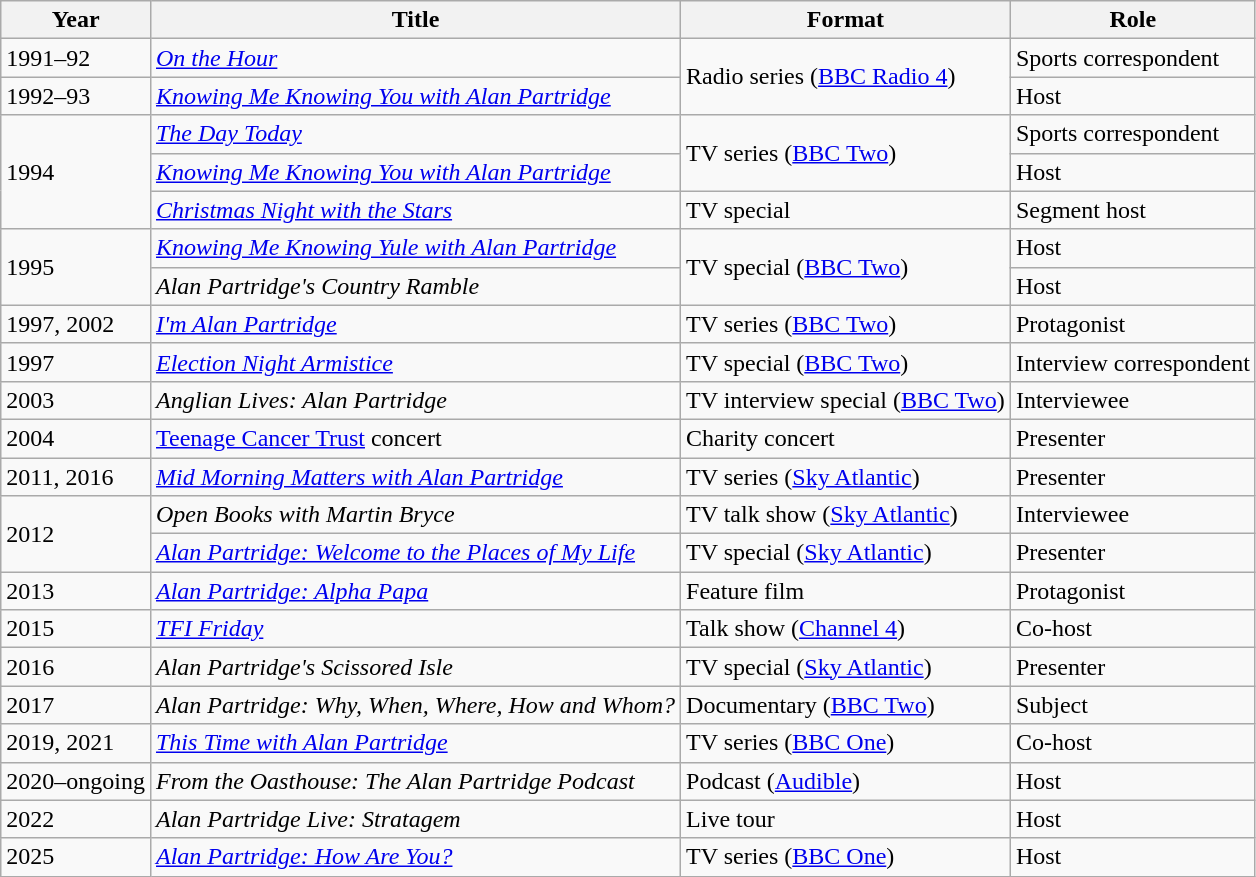<table class="wikitable mw-collapsible">
<tr>
<th>Year</th>
<th>Title</th>
<th>Format</th>
<th>Role</th>
</tr>
<tr>
<td>1991–92</td>
<td><em><a href='#'>On the Hour</a></em></td>
<td rowspan="2">Radio series (<a href='#'>BBC Radio 4</a>)</td>
<td>Sports correspondent</td>
</tr>
<tr>
<td>1992–93</td>
<td><em><a href='#'>Knowing Me Knowing You with Alan Partridge</a></em></td>
<td>Host</td>
</tr>
<tr>
<td rowspan="3">1994</td>
<td><em><a href='#'>The Day Today</a></em></td>
<td rowspan="2">TV series (<a href='#'>BBC Two</a>)</td>
<td>Sports correspondent</td>
</tr>
<tr>
<td><em><a href='#'>Knowing Me Knowing You with Alan Partridge</a></em></td>
<td>Host</td>
</tr>
<tr>
<td><em><a href='#'>Christmas Night with the Stars</a></em></td>
<td>TV special</td>
<td>Segment host</td>
</tr>
<tr>
<td rowspan="2">1995</td>
<td><em><a href='#'>Knowing Me Knowing Yule with Alan Partridge</a></em></td>
<td rowspan="2">TV special (<a href='#'>BBC Two</a>)</td>
<td>Host</td>
</tr>
<tr>
<td><em>Alan Partridge's Country Ramble</em></td>
<td>Host</td>
</tr>
<tr>
<td>1997, 2002</td>
<td><em><a href='#'>I'm Alan Partridge</a></em></td>
<td>TV series (<a href='#'>BBC Two</a>)</td>
<td>Protagonist</td>
</tr>
<tr>
<td>1997</td>
<td><em><a href='#'>Election Night Armistice</a></em></td>
<td>TV special (<a href='#'>BBC Two</a>)</td>
<td>Interview correspondent</td>
</tr>
<tr>
<td>2003</td>
<td><em>Anglian Lives: Alan Partridge</em></td>
<td>TV interview special (<a href='#'>BBC Two</a>)</td>
<td>Interviewee</td>
</tr>
<tr>
<td>2004</td>
<td><a href='#'>Teenage Cancer Trust</a> concert</td>
<td>Charity concert</td>
<td>Presenter</td>
</tr>
<tr>
<td>2011, 2016</td>
<td><em><a href='#'>Mid Morning Matters with Alan Partridge</a></em></td>
<td>TV series (<a href='#'>Sky Atlantic</a>)</td>
<td>Presenter</td>
</tr>
<tr>
<td rowspan="2">2012</td>
<td><em>Open Books with Martin Bryce</em></td>
<td>TV talk show (<a href='#'>Sky Atlantic</a>)</td>
<td>Interviewee</td>
</tr>
<tr>
<td><em><a href='#'>Alan Partridge: Welcome to the Places of My Life</a></em></td>
<td>TV special (<a href='#'>Sky Atlantic</a>)</td>
<td>Presenter</td>
</tr>
<tr>
<td>2013</td>
<td><em><a href='#'>Alan Partridge: Alpha Papa</a></em></td>
<td>Feature film</td>
<td>Protagonist</td>
</tr>
<tr>
<td>2015</td>
<td><em><a href='#'>TFI Friday</a></em></td>
<td>Talk show (<a href='#'>Channel 4</a>)</td>
<td>Co-host</td>
</tr>
<tr>
<td>2016</td>
<td><em>Alan Partridge's Scissored Isle</em></td>
<td>TV special (<a href='#'>Sky Atlantic</a>)</td>
<td>Presenter</td>
</tr>
<tr>
<td>2017</td>
<td><em>Alan Partridge: Why, When, Where, How and Whom?</em></td>
<td>Documentary (<a href='#'>BBC Two</a>)</td>
<td>Subject</td>
</tr>
<tr>
<td>2019, 2021</td>
<td><em><a href='#'>This Time with Alan Partridge</a></em></td>
<td>TV series (<a href='#'>BBC One</a>)</td>
<td>Co-host</td>
</tr>
<tr>
<td>2020–ongoing</td>
<td><em>From the Oasthouse: The Alan Partridge Podcast</em></td>
<td>Podcast (<a href='#'>Audible</a>)</td>
<td>Host</td>
</tr>
<tr>
<td>2022</td>
<td><em>Alan Partridge Live: Stratagem</em></td>
<td>Live tour</td>
<td>Host</td>
</tr>
<tr>
<td>2025</td>
<td><em><a href='#'>Alan Partridge: How Are You?</a></em></td>
<td>TV series (<a href='#'>BBC One</a>)</td>
<td>Host</td>
</tr>
</table>
